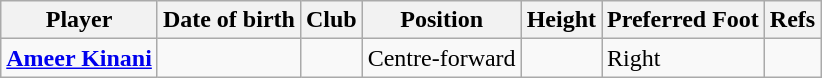<table class="wikitable sortable">
<tr>
<th>Player</th>
<th>Date of birth</th>
<th>Club</th>
<th>Position</th>
<th>Height</th>
<th>Preferred Foot</th>
<th>Refs</th>
</tr>
<tr>
<td><strong><a href='#'>Ameer Kinani</a></strong></td>
<td></td>
<td></td>
<td>Centre-forward</td>
<td></td>
<td>Right</td>
<td></td>
</tr>
</table>
